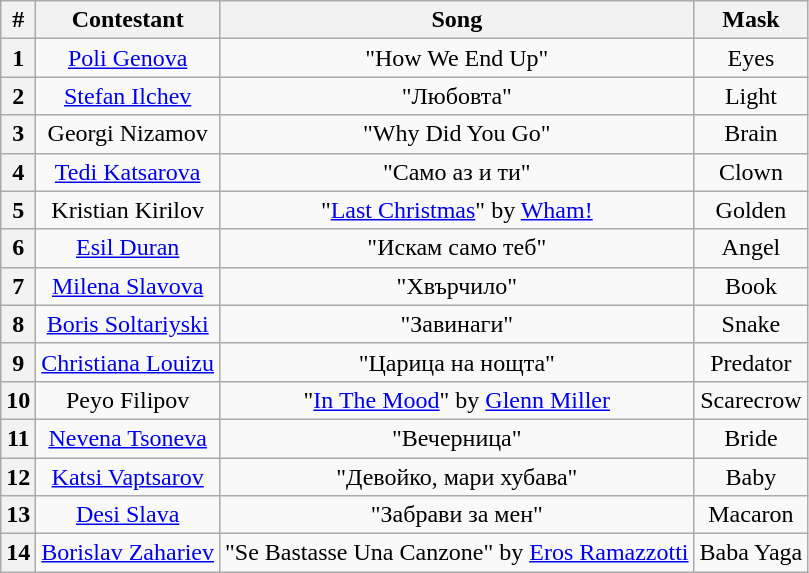<table class="wikitable" plainrowheaders" style="text-align: center;">
<tr>
<th>#</th>
<th>Contestant</th>
<th>Song</th>
<th>Mask</th>
</tr>
<tr>
<th>1</th>
<td><a href='#'>Poli Genova</a></td>
<td>"How We End Up"</td>
<td>Eyes</td>
</tr>
<tr>
<th>2</th>
<td><a href='#'>Stefan Ilchev</a></td>
<td>"Любовта"</td>
<td>Light</td>
</tr>
<tr>
<th>3</th>
<td>Georgi Nizamov</td>
<td>"Why Did You Go"</td>
<td>Brain</td>
</tr>
<tr>
<th>4</th>
<td><a href='#'>Tedi Katsarova</a></td>
<td>"Само аз и ти"</td>
<td>Clown</td>
</tr>
<tr>
<th>5</th>
<td>Kristian Kirilov</td>
<td>"<a href='#'>Last Christmas</a>" by <a href='#'>Wham!</a></td>
<td>Golden</td>
</tr>
<tr>
<th>6</th>
<td><a href='#'>Esil Duran</a></td>
<td>"Искам само теб"</td>
<td>Angel</td>
</tr>
<tr>
<th>7</th>
<td><a href='#'>Milena Slavova</a></td>
<td>"Хвърчило"</td>
<td>Book</td>
</tr>
<tr>
<th>8</th>
<td><a href='#'>Boris Soltariyski</a></td>
<td>"Завинаги"</td>
<td>Snake</td>
</tr>
<tr>
<th>9</th>
<td><a href='#'>Christiana Louizu</a></td>
<td>"Царица на нощта"</td>
<td>Predator</td>
</tr>
<tr>
<th>10</th>
<td>Peyo Filipov</td>
<td>"<a href='#'>In The Mood</a>" by <a href='#'>Glenn Miller</a></td>
<td>Scarecrow</td>
</tr>
<tr>
<th>11</th>
<td><a href='#'>Nevena Tsoneva</a></td>
<td>"Вечерница"</td>
<td>Bride</td>
</tr>
<tr>
<th>12</th>
<td><a href='#'>Katsi Vaptsarov</a></td>
<td>"Девойко, мари хубава"</td>
<td>Baby</td>
</tr>
<tr>
<th>13</th>
<td><a href='#'>Desi Slava</a></td>
<td>"Забрави за мен"</td>
<td>Macaron</td>
</tr>
<tr>
<th>14</th>
<td><a href='#'>Borislav Zahariev</a></td>
<td>"Se Bastasse Una Canzone" by <a href='#'>Eros Ramazzotti</a></td>
<td>Baba Yaga</td>
</tr>
</table>
